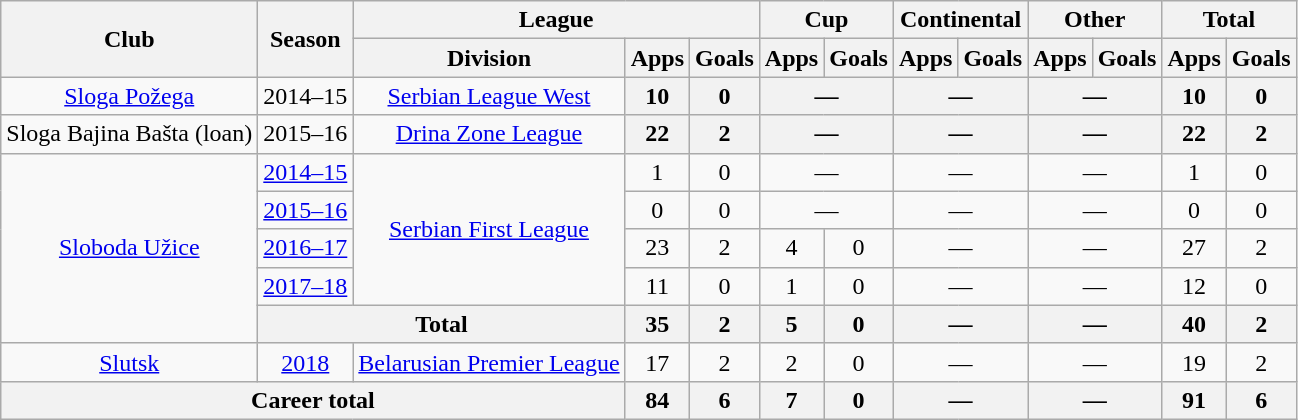<table class="wikitable" style="text-align: center;">
<tr>
<th rowspan="2">Club</th>
<th rowspan="2">Season</th>
<th colspan="3">League</th>
<th colspan="2">Cup</th>
<th colspan="2">Continental</th>
<th colspan="2">Other</th>
<th colspan="2">Total</th>
</tr>
<tr>
<th>Division</th>
<th>Apps</th>
<th>Goals</th>
<th>Apps</th>
<th>Goals</th>
<th>Apps</th>
<th>Goals</th>
<th>Apps</th>
<th>Goals</th>
<th>Apps</th>
<th>Goals</th>
</tr>
<tr>
<td><a href='#'>Sloga Požega</a></td>
<td>2014–15</td>
<td><a href='#'>Serbian League West</a></td>
<th>10</th>
<th>0</th>
<th colspan="2">—</th>
<th colspan="2">—</th>
<th colspan="2">—</th>
<th>10</th>
<th>0</th>
</tr>
<tr>
<td>Sloga Bajina Bašta (loan)</td>
<td>2015–16</td>
<td><a href='#'>Drina Zone League</a></td>
<th>22</th>
<th>2</th>
<th colspan="2">—</th>
<th colspan="2">—</th>
<th colspan="2">—</th>
<th>22</th>
<th>2</th>
</tr>
<tr>
<td rowspan="5"><a href='#'>Sloboda Užice</a></td>
<td><a href='#'>2014–15</a></td>
<td rowspan="4"><a href='#'>Serbian First League</a></td>
<td>1</td>
<td>0</td>
<td colspan="2">—</td>
<td colspan="2">—</td>
<td colspan="2">—</td>
<td>1</td>
<td>0</td>
</tr>
<tr>
<td><a href='#'>2015–16</a></td>
<td>0</td>
<td>0</td>
<td colspan="2">—</td>
<td colspan="2">—</td>
<td colspan="2">—</td>
<td>0</td>
<td>0</td>
</tr>
<tr>
<td><a href='#'>2016–17</a></td>
<td>23</td>
<td>2</td>
<td>4</td>
<td>0</td>
<td colspan="2">—</td>
<td colspan="2">—</td>
<td>27</td>
<td>2</td>
</tr>
<tr>
<td><a href='#'>2017–18</a></td>
<td>11</td>
<td>0</td>
<td>1</td>
<td>0</td>
<td colspan="2">—</td>
<td colspan="2">—</td>
<td>12</td>
<td>0</td>
</tr>
<tr>
<th colspan="2">Total</th>
<th>35</th>
<th>2</th>
<th>5</th>
<th>0</th>
<th colspan="2">—</th>
<th colspan="2">—</th>
<th>40</th>
<th>2</th>
</tr>
<tr>
<td><a href='#'>Slutsk</a></td>
<td><a href='#'>2018</a></td>
<td><a href='#'>Belarusian Premier League</a></td>
<td>17</td>
<td>2</td>
<td>2</td>
<td>0</td>
<td colspan="2">—</td>
<td colspan="2">—</td>
<td>19</td>
<td>2</td>
</tr>
<tr>
<th colspan="3">Career total</th>
<th>84</th>
<th>6</th>
<th>7</th>
<th>0</th>
<th colspan="2">—</th>
<th colspan="2">—</th>
<th>91</th>
<th>6</th>
</tr>
</table>
